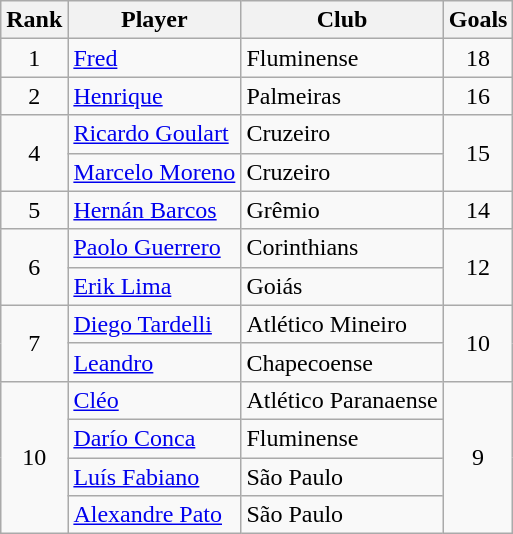<table class="wikitable sortable" style="text-align:center">
<tr>
<th>Rank</th>
<th>Player</th>
<th>Club</th>
<th>Goals</th>
</tr>
<tr>
<td rowspan="1">1</td>
<td align="left"> <a href='#'>Fred</a></td>
<td align="left">Fluminense</td>
<td rowspan-"1">18</td>
</tr>
<tr>
<td rowspan="1">2</td>
<td align="left"> <a href='#'>Henrique</a></td>
<td align="left">Palmeiras</td>
<td rowspan="1">16</td>
</tr>
<tr>
<td rowspan="2">4</td>
<td align="left"> <a href='#'>Ricardo Goulart</a></td>
<td align="left">Cruzeiro</td>
<td rowspan="2">15</td>
</tr>
<tr>
<td align="left"> <a href='#'>Marcelo Moreno</a></td>
<td align="left">Cruzeiro</td>
</tr>
<tr>
<td rowspan="1">5</td>
<td align="left"> <a href='#'>Hernán Barcos</a></td>
<td align="left">Grêmio</td>
<td rowspan="1">14</td>
</tr>
<tr>
<td rowspan="2">6</td>
<td align="left"> <a href='#'>Paolo Guerrero</a></td>
<td align="left">Corinthians</td>
<td rowspan="2">12</td>
</tr>
<tr>
<td align="left"> <a href='#'>Erik Lima</a></td>
<td align="left">Goiás</td>
</tr>
<tr>
<td rowspan="2">7</td>
<td align="left"> <a href='#'>Diego Tardelli</a></td>
<td align="left">Atlético Mineiro</td>
<td rowspan="2">10</td>
</tr>
<tr>
<td align="left"> <a href='#'>Leandro</a></td>
<td align="left">Chapecoense</td>
</tr>
<tr>
<td rowspan="4">10</td>
<td align="left"> <a href='#'>Cléo</a></td>
<td align="left">Atlético Paranaense</td>
<td rowspan="4">9</td>
</tr>
<tr>
<td align="left"> <a href='#'>Darío Conca</a></td>
<td align="left">Fluminense</td>
</tr>
<tr>
<td align="left"> <a href='#'>Luís Fabiano</a></td>
<td align="left">São Paulo</td>
</tr>
<tr>
<td align="left"> <a href='#'>Alexandre Pato</a></td>
<td align="left">São Paulo</td>
</tr>
</table>
